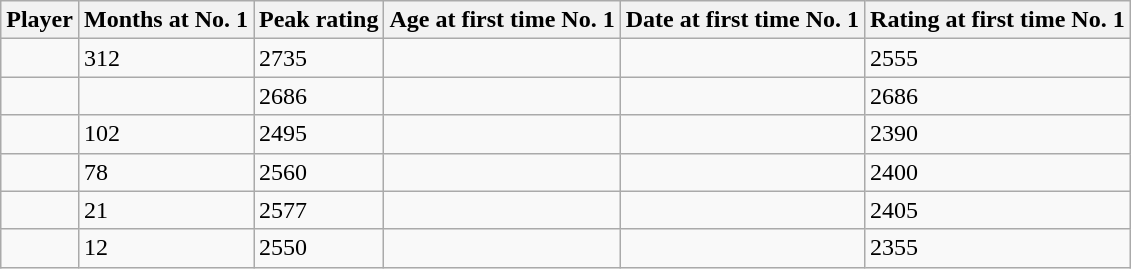<table class="wikitable sortable">
<tr>
<th>Player</th>
<th>Months at No. 1</th>
<th>Peak rating</th>
<th>Age at first time No. 1</th>
<th>Date at first time No. 1</th>
<th>Rating at first time No. 1</th>
</tr>
<tr>
<td> </td>
<td>312</td>
<td>2735</td>
<td></td>
<td></td>
<td>2555</td>
</tr>
<tr>
<td> </td>
<td></td>
<td>2686</td>
<td></td>
<td></td>
<td>2686</td>
</tr>
<tr>
<td> </td>
<td>102</td>
<td>2495</td>
<td></td>
<td></td>
<td>2390</td>
</tr>
<tr>
<td> </td>
<td>78</td>
<td>2560</td>
<td></td>
<td></td>
<td>2400</td>
</tr>
<tr>
<td>  </td>
<td>21</td>
<td>2577</td>
<td></td>
<td></td>
<td>2405</td>
</tr>
<tr>
<td> </td>
<td>12</td>
<td>2550</td>
<td></td>
<td></td>
<td>2355</td>
</tr>
</table>
